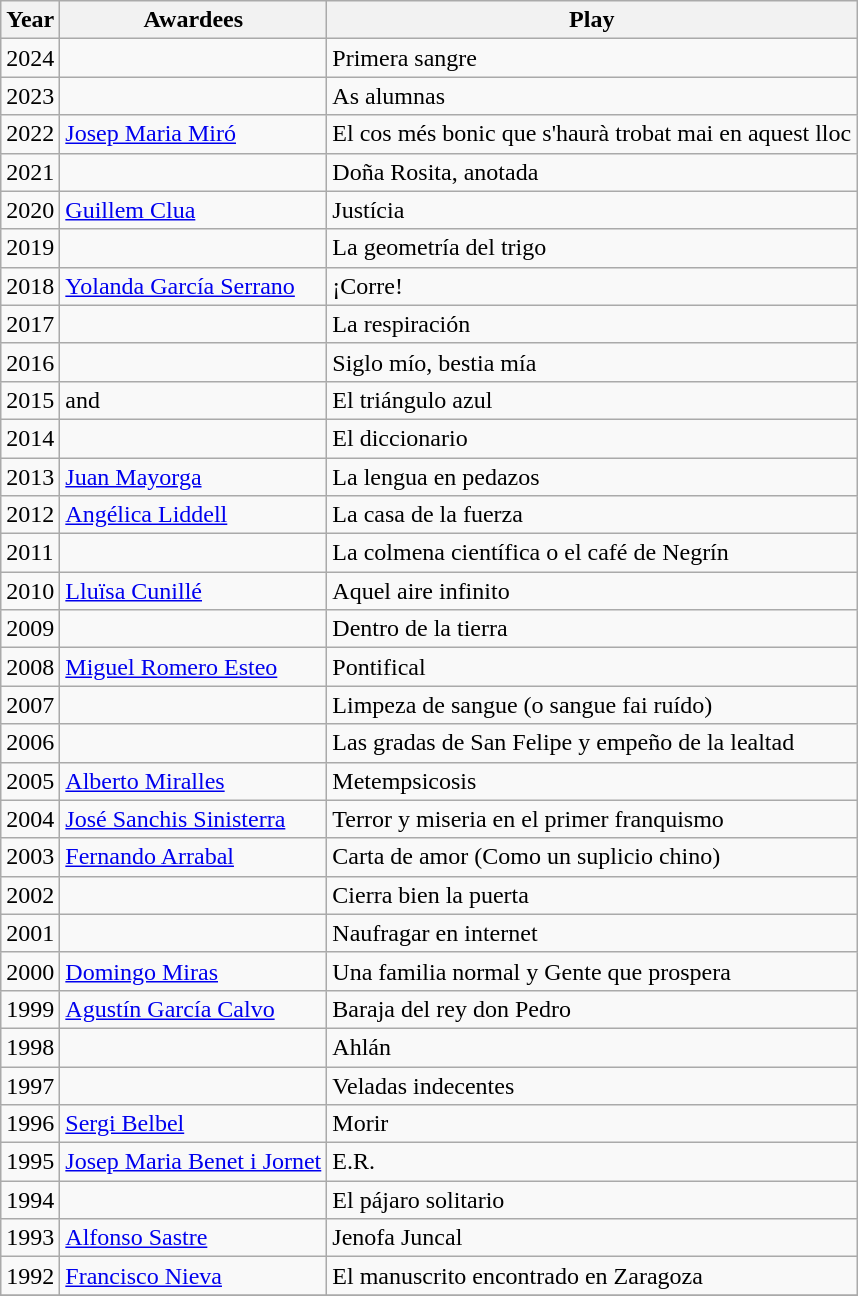<table class="wikitable sortable">
<tr>
<th>Year</th>
<th>Awardees</th>
<th>Play</th>
</tr>
<tr>
<td>2024</td>
<td></td>
<td>Primera sangre</td>
</tr>
<tr>
<td>2023</td>
<td></td>
<td>As alumnas</td>
</tr>
<tr>
<td>2022</td>
<td><a href='#'>Josep Maria Miró</a></td>
<td>El cos més bonic que s'haurà trobat mai en aquest lloc</td>
</tr>
<tr>
<td>2021</td>
<td></td>
<td>Doña Rosita, anotada</td>
</tr>
<tr>
<td>2020</td>
<td><a href='#'>Guillem Clua</a></td>
<td>Justícia</td>
</tr>
<tr>
<td>2019</td>
<td></td>
<td>La geometría del trigo</td>
</tr>
<tr>
<td>2018</td>
<td><a href='#'>Yolanda García Serrano</a></td>
<td>¡Corre!</td>
</tr>
<tr>
<td>2017</td>
<td></td>
<td>La respiración</td>
</tr>
<tr>
<td>2016</td>
<td></td>
<td>Siglo mío, bestia mía</td>
</tr>
<tr>
<td>2015</td>
<td> and </td>
<td>El triángulo azul</td>
</tr>
<tr>
<td>2014</td>
<td></td>
<td>El diccionario</td>
</tr>
<tr>
<td>2013</td>
<td><a href='#'>Juan Mayorga</a></td>
<td>La lengua en pedazos</td>
</tr>
<tr>
<td>2012</td>
<td><a href='#'>Angélica Liddell</a></td>
<td>La casa de la fuerza</td>
</tr>
<tr>
<td>2011</td>
<td></td>
<td>La colmena científica o el café de Negrín</td>
</tr>
<tr>
<td>2010</td>
<td><a href='#'>Lluïsa Cunillé</a></td>
<td>Aquel aire infinito</td>
</tr>
<tr>
<td>2009</td>
<td></td>
<td>Dentro de la tierra</td>
</tr>
<tr>
<td>2008</td>
<td><a href='#'>Miguel Romero Esteo</a></td>
<td>Pontifical</td>
</tr>
<tr>
<td>2007</td>
<td></td>
<td>Limpeza de sangue (o sangue fai ruído)</td>
</tr>
<tr>
<td>2006</td>
<td></td>
<td>Las gradas de San Felipe y empeño de la lealtad</td>
</tr>
<tr>
<td>2005</td>
<td><a href='#'>Alberto Miralles</a></td>
<td>Metempsicosis</td>
</tr>
<tr>
<td>2004</td>
<td><a href='#'>José Sanchis Sinisterra</a></td>
<td>Terror y miseria en el primer franquismo</td>
</tr>
<tr>
<td>2003</td>
<td><a href='#'>Fernando Arrabal</a></td>
<td>Carta de amor (Como un suplicio chino)</td>
</tr>
<tr>
<td>2002</td>
<td></td>
<td>Cierra bien la puerta</td>
</tr>
<tr>
<td>2001</td>
<td></td>
<td>Naufragar en internet</td>
</tr>
<tr>
<td>2000</td>
<td><a href='#'>Domingo Miras</a></td>
<td>Una familia normal y Gente que prospera</td>
</tr>
<tr>
<td>1999</td>
<td><a href='#'>Agustín García Calvo</a></td>
<td>Baraja del rey don Pedro</td>
</tr>
<tr>
<td>1998</td>
<td></td>
<td>Ahlán</td>
</tr>
<tr>
<td>1997</td>
<td></td>
<td>Veladas indecentes</td>
</tr>
<tr>
<td>1996</td>
<td><a href='#'>Sergi Belbel</a></td>
<td>Morir</td>
</tr>
<tr>
<td>1995</td>
<td><a href='#'>Josep Maria Benet i Jornet</a></td>
<td>E.R.</td>
</tr>
<tr>
<td>1994</td>
<td></td>
<td>El pájaro solitario</td>
</tr>
<tr>
<td>1993</td>
<td><a href='#'>Alfonso Sastre</a></td>
<td>Jenofa Juncal</td>
</tr>
<tr>
<td>1992</td>
<td><a href='#'>Francisco Nieva</a></td>
<td>El manuscrito encontrado en Zaragoza</td>
</tr>
<tr>
</tr>
</table>
